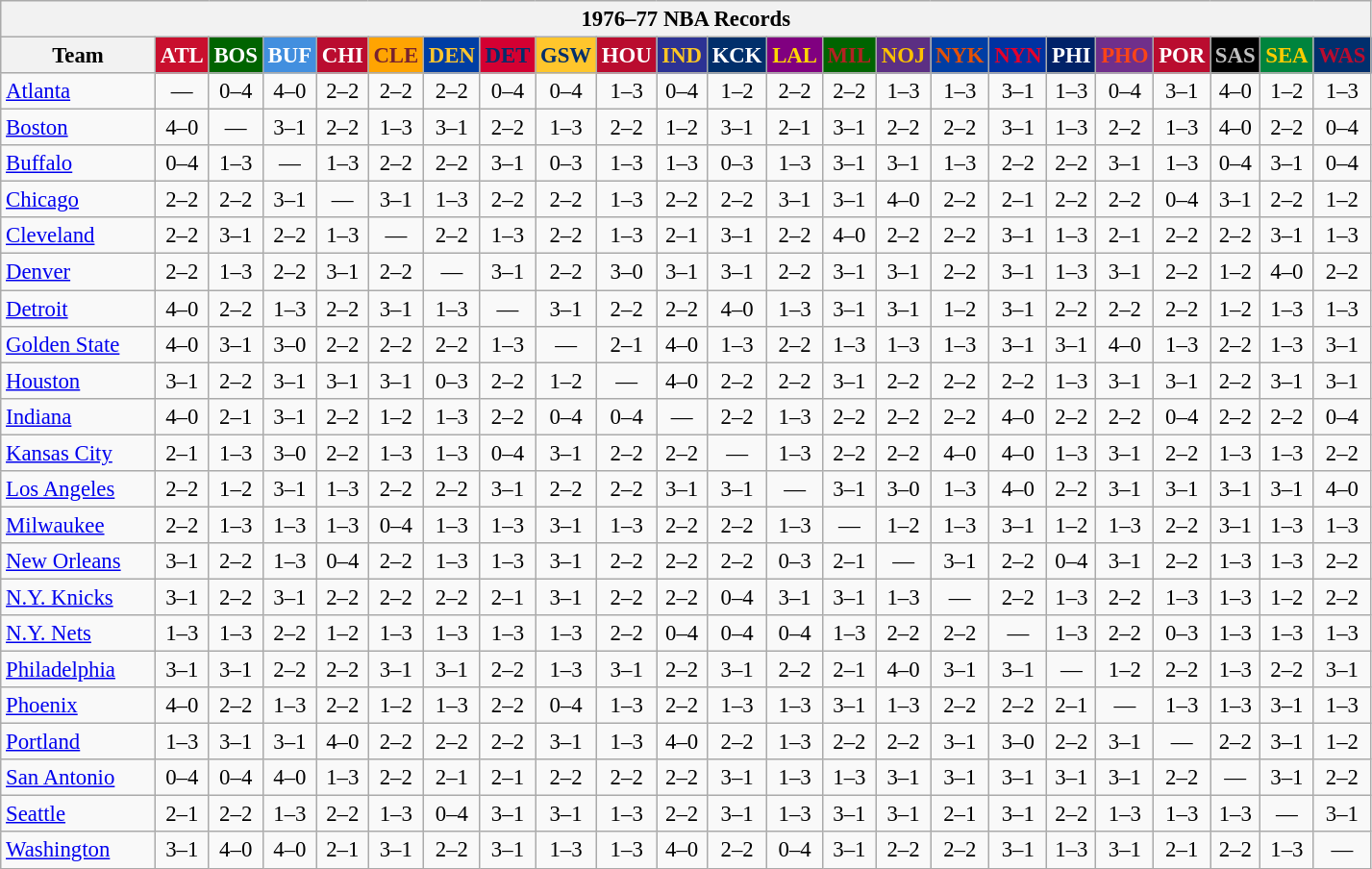<table class="wikitable" style="font-size:95%; text-align:center;">
<tr>
<th colspan=23>1976–77 NBA Records</th>
</tr>
<tr>
<th width=100>Team</th>
<th style="background:#C90F2E;color:#FFFFFF;width=35">ATL</th>
<th style="background:#006400;color:#FFFFFF;width=35">BOS</th>
<th style="background:#428FDF;color:#FFFFFF;width=35">BUF</th>
<th style="background:#BA0C2F;color:#FFFFFF;width=35">CHI</th>
<th style="background:#FFA402;color:#77222F;width=35">CLE</th>
<th style="background:#003EA4;color:#FFC72D;width=35">DEN</th>
<th style="background:#D40032;color:#012D6C;width=35">DET</th>
<th style="background:#FFC62C;color:#012F6B;width=35">GSW</th>
<th style="background:#BA0C2F;color:#FFFFFF;width=35">HOU</th>
<th style="background:#2C3294;color:#FCC624;width=35">IND</th>
<th style="background:#012F6B;color:#FFFFFF;width=35">KCK</th>
<th style="background:#800080;color:#FFD700;width=35">LAL</th>
<th style="background:#006400;color:#B22222;width=35">MIL</th>
<th style="background:#5C2F83;color:#FCC200;width=35">NOJ</th>
<th style="background:#003EA4;color:#E35208;width=35">NYK</th>
<th style="background:#0032A1;color:#E5002B;width=35">NYN</th>
<th style="background:#012268;color:#FFFFFF;width=35">PHI</th>
<th style="background:#702F8B;color:#FA4417;width=35">PHO</th>
<th style="background:#BA0C2F;color:#FFFFFF;width=35">POR</th>
<th style="background:#000000;color:#C0C0C0;width=35">SAS</th>
<th style="background:#00843D;color:#FFCD01;width=35">SEA</th>
<th style="background:#012F6D;color:#BA0C2F;width=35">WAS</th>
</tr>
<tr>
<td style="text-align:left;"><a href='#'>Atlanta</a></td>
<td>—</td>
<td>0–4</td>
<td>4–0</td>
<td>2–2</td>
<td>2–2</td>
<td>2–2</td>
<td>0–4</td>
<td>0–4</td>
<td>1–3</td>
<td>0–4</td>
<td>1–2</td>
<td>2–2</td>
<td>2–2</td>
<td>1–3</td>
<td>1–3</td>
<td>3–1</td>
<td>1–3</td>
<td>0–4</td>
<td>3–1</td>
<td>4–0</td>
<td>1–2</td>
<td>1–3</td>
</tr>
<tr>
<td style="text-align:left;"><a href='#'>Boston</a></td>
<td>4–0</td>
<td>—</td>
<td>3–1</td>
<td>2–2</td>
<td>1–3</td>
<td>3–1</td>
<td>2–2</td>
<td>1–3</td>
<td>2–2</td>
<td>1–2</td>
<td>3–1</td>
<td>2–1</td>
<td>3–1</td>
<td>2–2</td>
<td>2–2</td>
<td>3–1</td>
<td>1–3</td>
<td>2–2</td>
<td>1–3</td>
<td>4–0</td>
<td>2–2</td>
<td>0–4</td>
</tr>
<tr>
<td style="text-align:left;"><a href='#'>Buffalo</a></td>
<td>0–4</td>
<td>1–3</td>
<td>—</td>
<td>1–3</td>
<td>2–2</td>
<td>2–2</td>
<td>3–1</td>
<td>0–3</td>
<td>1–3</td>
<td>1–3</td>
<td>0–3</td>
<td>1–3</td>
<td>3–1</td>
<td>3–1</td>
<td>1–3</td>
<td>2–2</td>
<td>2–2</td>
<td>3–1</td>
<td>1–3</td>
<td>0–4</td>
<td>3–1</td>
<td>0–4</td>
</tr>
<tr>
<td style="text-align:left;"><a href='#'>Chicago</a></td>
<td>2–2</td>
<td>2–2</td>
<td>3–1</td>
<td>—</td>
<td>3–1</td>
<td>1–3</td>
<td>2–2</td>
<td>2–2</td>
<td>1–3</td>
<td>2–2</td>
<td>2–2</td>
<td>3–1</td>
<td>3–1</td>
<td>4–0</td>
<td>2–2</td>
<td>2–1</td>
<td>2–2</td>
<td>2–2</td>
<td>0–4</td>
<td>3–1</td>
<td>2–2</td>
<td>1–2</td>
</tr>
<tr>
<td style="text-align:left;"><a href='#'>Cleveland</a></td>
<td>2–2</td>
<td>3–1</td>
<td>2–2</td>
<td>1–3</td>
<td>—</td>
<td>2–2</td>
<td>1–3</td>
<td>2–2</td>
<td>1–3</td>
<td>2–1</td>
<td>3–1</td>
<td>2–2</td>
<td>4–0</td>
<td>2–2</td>
<td>2–2</td>
<td>3–1</td>
<td>1–3</td>
<td>2–1</td>
<td>2–2</td>
<td>2–2</td>
<td>3–1</td>
<td>1–3</td>
</tr>
<tr>
<td style="text-align:left;"><a href='#'>Denver</a></td>
<td>2–2</td>
<td>1–3</td>
<td>2–2</td>
<td>3–1</td>
<td>2–2</td>
<td>—</td>
<td>3–1</td>
<td>2–2</td>
<td>3–0</td>
<td>3–1</td>
<td>3–1</td>
<td>2–2</td>
<td>3–1</td>
<td>3–1</td>
<td>2–2</td>
<td>3–1</td>
<td>1–3</td>
<td>3–1</td>
<td>2–2</td>
<td>1–2</td>
<td>4–0</td>
<td>2–2</td>
</tr>
<tr>
<td style="text-align:left;"><a href='#'>Detroit</a></td>
<td>4–0</td>
<td>2–2</td>
<td>1–3</td>
<td>2–2</td>
<td>3–1</td>
<td>1–3</td>
<td>—</td>
<td>3–1</td>
<td>2–2</td>
<td>2–2</td>
<td>4–0</td>
<td>1–3</td>
<td>3–1</td>
<td>3–1</td>
<td>1–2</td>
<td>3–1</td>
<td>2–2</td>
<td>2–2</td>
<td>2–2</td>
<td>1–2</td>
<td>1–3</td>
<td>1–3</td>
</tr>
<tr>
<td style="text-align:left;"><a href='#'>Golden State</a></td>
<td>4–0</td>
<td>3–1</td>
<td>3–0</td>
<td>2–2</td>
<td>2–2</td>
<td>2–2</td>
<td>1–3</td>
<td>—</td>
<td>2–1</td>
<td>4–0</td>
<td>1–3</td>
<td>2–2</td>
<td>1–3</td>
<td>1–3</td>
<td>1–3</td>
<td>3–1</td>
<td>3–1</td>
<td>4–0</td>
<td>1–3</td>
<td>2–2</td>
<td>1–3</td>
<td>3–1</td>
</tr>
<tr>
<td style="text-align:left;"><a href='#'>Houston</a></td>
<td>3–1</td>
<td>2–2</td>
<td>3–1</td>
<td>3–1</td>
<td>3–1</td>
<td>0–3</td>
<td>2–2</td>
<td>1–2</td>
<td>—</td>
<td>4–0</td>
<td>2–2</td>
<td>2–2</td>
<td>3–1</td>
<td>2–2</td>
<td>2–2</td>
<td>2–2</td>
<td>1–3</td>
<td>3–1</td>
<td>3–1</td>
<td>2–2</td>
<td>3–1</td>
<td>3–1</td>
</tr>
<tr>
<td style="text-align:left;"><a href='#'>Indiana</a></td>
<td>4–0</td>
<td>2–1</td>
<td>3–1</td>
<td>2–2</td>
<td>1–2</td>
<td>1–3</td>
<td>2–2</td>
<td>0–4</td>
<td>0–4</td>
<td>—</td>
<td>2–2</td>
<td>1–3</td>
<td>2–2</td>
<td>2–2</td>
<td>2–2</td>
<td>4–0</td>
<td>2–2</td>
<td>2–2</td>
<td>0–4</td>
<td>2–2</td>
<td>2–2</td>
<td>0–4</td>
</tr>
<tr>
<td style="text-align:left;"><a href='#'>Kansas City</a></td>
<td>2–1</td>
<td>1–3</td>
<td>3–0</td>
<td>2–2</td>
<td>1–3</td>
<td>1–3</td>
<td>0–4</td>
<td>3–1</td>
<td>2–2</td>
<td>2–2</td>
<td>—</td>
<td>1–3</td>
<td>2–2</td>
<td>2–2</td>
<td>4–0</td>
<td>4–0</td>
<td>1–3</td>
<td>3–1</td>
<td>2–2</td>
<td>1–3</td>
<td>1–3</td>
<td>2–2</td>
</tr>
<tr>
<td style="text-align:left;"><a href='#'>Los Angeles</a></td>
<td>2–2</td>
<td>1–2</td>
<td>3–1</td>
<td>1–3</td>
<td>2–2</td>
<td>2–2</td>
<td>3–1</td>
<td>2–2</td>
<td>2–2</td>
<td>3–1</td>
<td>3–1</td>
<td>—</td>
<td>3–1</td>
<td>3–0</td>
<td>1–3</td>
<td>4–0</td>
<td>2–2</td>
<td>3–1</td>
<td>3–1</td>
<td>3–1</td>
<td>3–1</td>
<td>4–0</td>
</tr>
<tr>
<td style="text-align:left;"><a href='#'>Milwaukee</a></td>
<td>2–2</td>
<td>1–3</td>
<td>1–3</td>
<td>1–3</td>
<td>0–4</td>
<td>1–3</td>
<td>1–3</td>
<td>3–1</td>
<td>1–3</td>
<td>2–2</td>
<td>2–2</td>
<td>1–3</td>
<td>—</td>
<td>1–2</td>
<td>1–3</td>
<td>3–1</td>
<td>1–2</td>
<td>1–3</td>
<td>2–2</td>
<td>3–1</td>
<td>1–3</td>
<td>1–3</td>
</tr>
<tr>
<td style="text-align:left;"><a href='#'>New Orleans</a></td>
<td>3–1</td>
<td>2–2</td>
<td>1–3</td>
<td>0–4</td>
<td>2–2</td>
<td>1–3</td>
<td>1–3</td>
<td>3–1</td>
<td>2–2</td>
<td>2–2</td>
<td>2–2</td>
<td>0–3</td>
<td>2–1</td>
<td>—</td>
<td>3–1</td>
<td>2–2</td>
<td>0–4</td>
<td>3–1</td>
<td>2–2</td>
<td>1–3</td>
<td>1–3</td>
<td>2–2</td>
</tr>
<tr>
<td style="text-align:left;"><a href='#'>N.Y. Knicks</a></td>
<td>3–1</td>
<td>2–2</td>
<td>3–1</td>
<td>2–2</td>
<td>2–2</td>
<td>2–2</td>
<td>2–1</td>
<td>3–1</td>
<td>2–2</td>
<td>2–2</td>
<td>0–4</td>
<td>3–1</td>
<td>3–1</td>
<td>1–3</td>
<td>—</td>
<td>2–2</td>
<td>1–3</td>
<td>2–2</td>
<td>1–3</td>
<td>1–3</td>
<td>1–2</td>
<td>2–2</td>
</tr>
<tr>
<td style="text-align:left;"><a href='#'>N.Y. Nets</a></td>
<td>1–3</td>
<td>1–3</td>
<td>2–2</td>
<td>1–2</td>
<td>1–3</td>
<td>1–3</td>
<td>1–3</td>
<td>1–3</td>
<td>2–2</td>
<td>0–4</td>
<td>0–4</td>
<td>0–4</td>
<td>1–3</td>
<td>2–2</td>
<td>2–2</td>
<td>—</td>
<td>1–3</td>
<td>2–2</td>
<td>0–3</td>
<td>1–3</td>
<td>1–3</td>
<td>1–3</td>
</tr>
<tr>
<td style="text-align:left;"><a href='#'>Philadelphia</a></td>
<td>3–1</td>
<td>3–1</td>
<td>2–2</td>
<td>2–2</td>
<td>3–1</td>
<td>3–1</td>
<td>2–2</td>
<td>1–3</td>
<td>3–1</td>
<td>2–2</td>
<td>3–1</td>
<td>2–2</td>
<td>2–1</td>
<td>4–0</td>
<td>3–1</td>
<td>3–1</td>
<td>—</td>
<td>1–2</td>
<td>2–2</td>
<td>1–3</td>
<td>2–2</td>
<td>3–1</td>
</tr>
<tr>
<td style="text-align:left;"><a href='#'>Phoenix</a></td>
<td>4–0</td>
<td>2–2</td>
<td>1–3</td>
<td>2–2</td>
<td>1–2</td>
<td>1–3</td>
<td>2–2</td>
<td>0–4</td>
<td>1–3</td>
<td>2–2</td>
<td>1–3</td>
<td>1–3</td>
<td>3–1</td>
<td>1–3</td>
<td>2–2</td>
<td>2–2</td>
<td>2–1</td>
<td>—</td>
<td>1–3</td>
<td>1–3</td>
<td>3–1</td>
<td>1–3</td>
</tr>
<tr>
<td style="text-align:left;"><a href='#'>Portland</a></td>
<td>1–3</td>
<td>3–1</td>
<td>3–1</td>
<td>4–0</td>
<td>2–2</td>
<td>2–2</td>
<td>2–2</td>
<td>3–1</td>
<td>1–3</td>
<td>4–0</td>
<td>2–2</td>
<td>1–3</td>
<td>2–2</td>
<td>2–2</td>
<td>3–1</td>
<td>3–0</td>
<td>2–2</td>
<td>3–1</td>
<td>—</td>
<td>2–2</td>
<td>3–1</td>
<td>1–2</td>
</tr>
<tr>
<td style="text-align:left;"><a href='#'>San Antonio</a></td>
<td>0–4</td>
<td>0–4</td>
<td>4–0</td>
<td>1–3</td>
<td>2–2</td>
<td>2–1</td>
<td>2–1</td>
<td>2–2</td>
<td>2–2</td>
<td>2–2</td>
<td>3–1</td>
<td>1–3</td>
<td>1–3</td>
<td>3–1</td>
<td>3–1</td>
<td>3–1</td>
<td>3–1</td>
<td>3–1</td>
<td>2–2</td>
<td>—</td>
<td>3–1</td>
<td>2–2</td>
</tr>
<tr>
<td style="text-align:left;"><a href='#'>Seattle</a></td>
<td>2–1</td>
<td>2–2</td>
<td>1–3</td>
<td>2–2</td>
<td>1–3</td>
<td>0–4</td>
<td>3–1</td>
<td>3–1</td>
<td>1–3</td>
<td>2–2</td>
<td>3–1</td>
<td>1–3</td>
<td>3–1</td>
<td>3–1</td>
<td>2–1</td>
<td>3–1</td>
<td>2–2</td>
<td>1–3</td>
<td>1–3</td>
<td>1–3</td>
<td>—</td>
<td>3–1</td>
</tr>
<tr>
<td style="text-align:left;"><a href='#'>Washington</a></td>
<td>3–1</td>
<td>4–0</td>
<td>4–0</td>
<td>2–1</td>
<td>3–1</td>
<td>2–2</td>
<td>3–1</td>
<td>1–3</td>
<td>1–3</td>
<td>4–0</td>
<td>2–2</td>
<td>0–4</td>
<td>3–1</td>
<td>2–2</td>
<td>2–2</td>
<td>3–1</td>
<td>1–3</td>
<td>3–1</td>
<td>2–1</td>
<td>2–2</td>
<td>1–3</td>
<td>—</td>
</tr>
</table>
